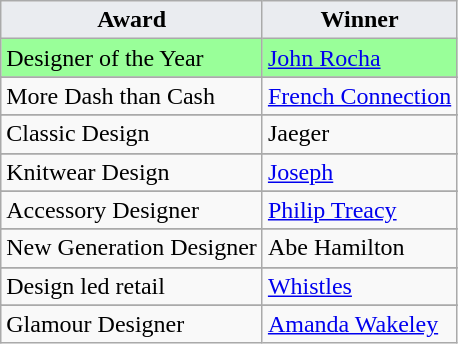<table class="wikitable">
<tr>
<th style="background:#EAECF0">Award</th>
<th style="background:#EAECF0">Winner</th>
</tr>
<tr>
<td style="background:#99ff99">Designer of the Year</td>
<td style="background:#99ff99"><a href='#'>John Rocha</a></td>
</tr>
<tr>
</tr>
<tr>
<td>More Dash than Cash</td>
<td><a href='#'>French Connection</a></td>
</tr>
<tr>
</tr>
<tr>
<td>Classic Design</td>
<td>Jaeger</td>
</tr>
<tr>
</tr>
<tr>
<td>Knitwear Design</td>
<td><a href='#'>Joseph</a></td>
</tr>
<tr>
</tr>
<tr>
<td>Accessory Designer</td>
<td><a href='#'>Philip Treacy</a></td>
</tr>
<tr>
</tr>
<tr>
<td>New Generation Designer</td>
<td>Abe Hamilton</td>
</tr>
<tr>
</tr>
<tr>
<td>Design led retail</td>
<td><a href='#'>Whistles</a></td>
</tr>
<tr>
</tr>
<tr>
<td>Glamour Designer</td>
<td><a href='#'>Amanda Wakeley</a></td>
</tr>
</table>
